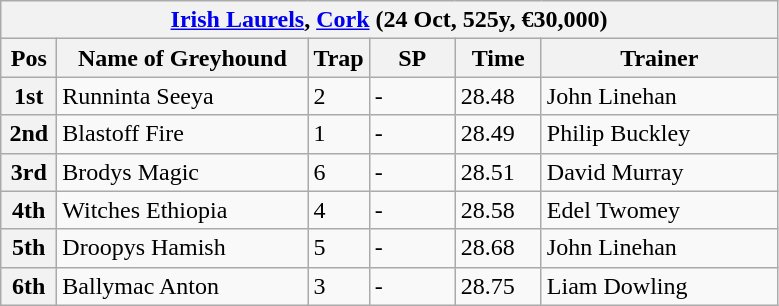<table class="wikitable">
<tr>
<th colspan="6"><a href='#'>Irish Laurels</a>, <a href='#'>Cork</a> (24 Oct, 525y, €30,000)</th>
</tr>
<tr>
<th width=30>Pos</th>
<th width=160>Name of Greyhound</th>
<th width=30>Trap</th>
<th width=50>SP</th>
<th width=50>Time</th>
<th width=150>Trainer</th>
</tr>
<tr>
<th>1st</th>
<td>Runninta Seeya</td>
<td>2</td>
<td>-</td>
<td>28.48</td>
<td>John Linehan</td>
</tr>
<tr>
<th>2nd</th>
<td>Blastoff Fire</td>
<td>1</td>
<td>-</td>
<td>28.49</td>
<td>Philip Buckley</td>
</tr>
<tr>
<th>3rd</th>
<td>Brodys Magic</td>
<td>6</td>
<td>-</td>
<td>28.51</td>
<td>David Murray</td>
</tr>
<tr>
<th>4th</th>
<td>Witches Ethiopia</td>
<td>4</td>
<td>-</td>
<td>28.58</td>
<td>Edel Twomey</td>
</tr>
<tr>
<th>5th</th>
<td>Droopys Hamish</td>
<td>5</td>
<td>-</td>
<td>28.68</td>
<td>John Linehan</td>
</tr>
<tr>
<th>6th</th>
<td>Ballymac Anton</td>
<td>3</td>
<td>-</td>
<td>28.75</td>
<td>Liam Dowling</td>
</tr>
</table>
